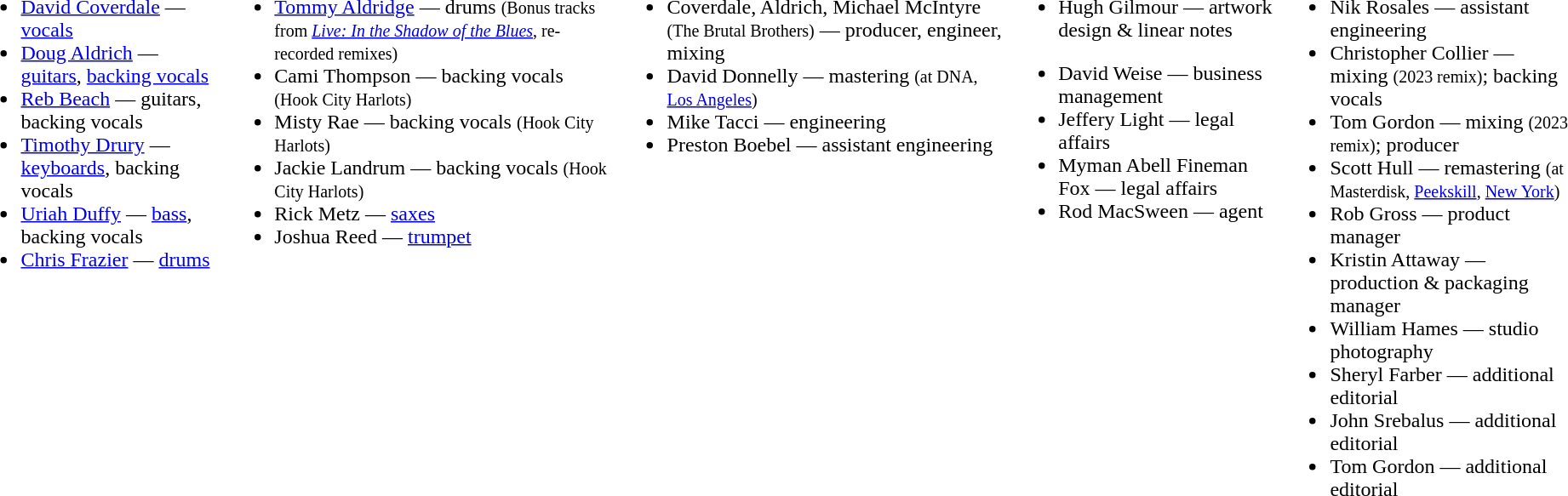<table>
<tr>
<td valign=top><br><ul><li><a href='#'>David Coverdale</a> — <a href='#'>vocals</a></li><li><a href='#'>Doug Aldrich</a> — <a href='#'>guitars</a>, <a href='#'>backing vocals</a></li><li><a href='#'>Reb Beach</a> — guitars, backing vocals</li><li><a href='#'>Timothy Drury</a> — <a href='#'>keyboards</a>, backing vocals</li><li><a href='#'>Uriah Duffy</a> — <a href='#'>bass</a>, backing vocals</li><li><a href='#'>Chris Frazier</a> — <a href='#'>drums</a></li></ul></td>
<td valign=top><br><ul><li><a href='#'>Tommy Aldridge</a> — drums <small>(Bonus tracks from <em><a href='#'>Live: In the Shadow of the Blues</a></em>, re-recorded remixes)</small></li><li>Cami Thompson — backing vocals <small>(Hook City Harlots)</small></li><li>Misty Rae — backing vocals <small>(Hook City Harlots)</small></li><li>Jackie Landrum — backing vocals <small>(Hook City Harlots)</small></li><li>Rick Metz — <a href='#'>saxes</a></li><li>Joshua Reed — <a href='#'>trumpet</a></li></ul></td>
<td valign=top><br><ul><li>Coverdale, Aldrich, Michael McIntyre <small>(The Brutal Brothers)</small> — producer, engineer, mixing</li><li>David Donnelly — mastering <small>(at DNA, <a href='#'>Los Angeles</a>)</small></li><li>Mike Tacci — engineering</li><li>Preston Boebel — assistant engineering</li></ul></td>
<td valign=top><br><ul><li>Hugh Gilmour — artwork design & linear notes</li></ul><ul><li>David Weise — business management</li><li>Jeffery Light — legal affairs</li><li>Myman Abell Fineman Fox — legal affairs</li><li>Rod MacSween — agent</li></ul></td>
<td valign=top><br><ul><li>Nik Rosales — assistant engineering</li><li>Christopher Collier — mixing <small>(2023 remix)</small>; backing vocals</li><li>Tom Gordon — mixing <small>(2023 remix)</small>; producer</li><li>Scott Hull — remastering <small>(at Masterdisk, <a href='#'>Peekskill</a>, <a href='#'>New York</a>)</small></li><li>Rob Gross — product manager</li><li>Kristin Attaway — production & packaging manager</li><li>William Hames — studio photography</li><li>Sheryl Farber — additional editorial</li><li>John Srebalus — additional editorial</li><li>Tom Gordon — additional editorial</li></ul></td>
</tr>
</table>
